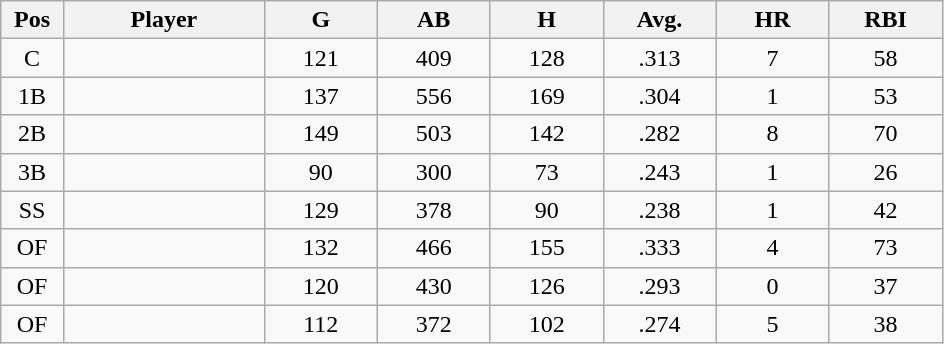<table class="wikitable sortable">
<tr>
<th bgcolor="#DDDDFF" width="5%">Pos</th>
<th bgcolor="#DDDDFF" width="16%">Player</th>
<th bgcolor="#DDDDFF" width="9%">G</th>
<th bgcolor="#DDDDFF" width="9%">AB</th>
<th bgcolor="#DDDDFF" width="9%">H</th>
<th bgcolor="#DDDDFF" width="9%">Avg.</th>
<th bgcolor="#DDDDFF" width="9%">HR</th>
<th bgcolor="#DDDDFF" width="9%">RBI</th>
</tr>
<tr align="center">
<td>C</td>
<td></td>
<td>121</td>
<td>409</td>
<td>128</td>
<td>.313</td>
<td>7</td>
<td>58</td>
</tr>
<tr align="center">
<td>1B</td>
<td></td>
<td>137</td>
<td>556</td>
<td>169</td>
<td>.304</td>
<td>1</td>
<td>53</td>
</tr>
<tr align="center">
<td>2B</td>
<td></td>
<td>149</td>
<td>503</td>
<td>142</td>
<td>.282</td>
<td>8</td>
<td>70</td>
</tr>
<tr align="center">
<td>3B</td>
<td></td>
<td>90</td>
<td>300</td>
<td>73</td>
<td>.243</td>
<td>1</td>
<td>26</td>
</tr>
<tr align="center">
<td>SS</td>
<td></td>
<td>129</td>
<td>378</td>
<td>90</td>
<td>.238</td>
<td>1</td>
<td>42</td>
</tr>
<tr align="center">
<td>OF</td>
<td></td>
<td>132</td>
<td>466</td>
<td>155</td>
<td>.333</td>
<td>4</td>
<td>73</td>
</tr>
<tr align="center">
<td>OF</td>
<td></td>
<td>120</td>
<td>430</td>
<td>126</td>
<td>.293</td>
<td>0</td>
<td>37</td>
</tr>
<tr align="center">
<td>OF</td>
<td></td>
<td>112</td>
<td>372</td>
<td>102</td>
<td>.274</td>
<td>5</td>
<td>38</td>
</tr>
</table>
